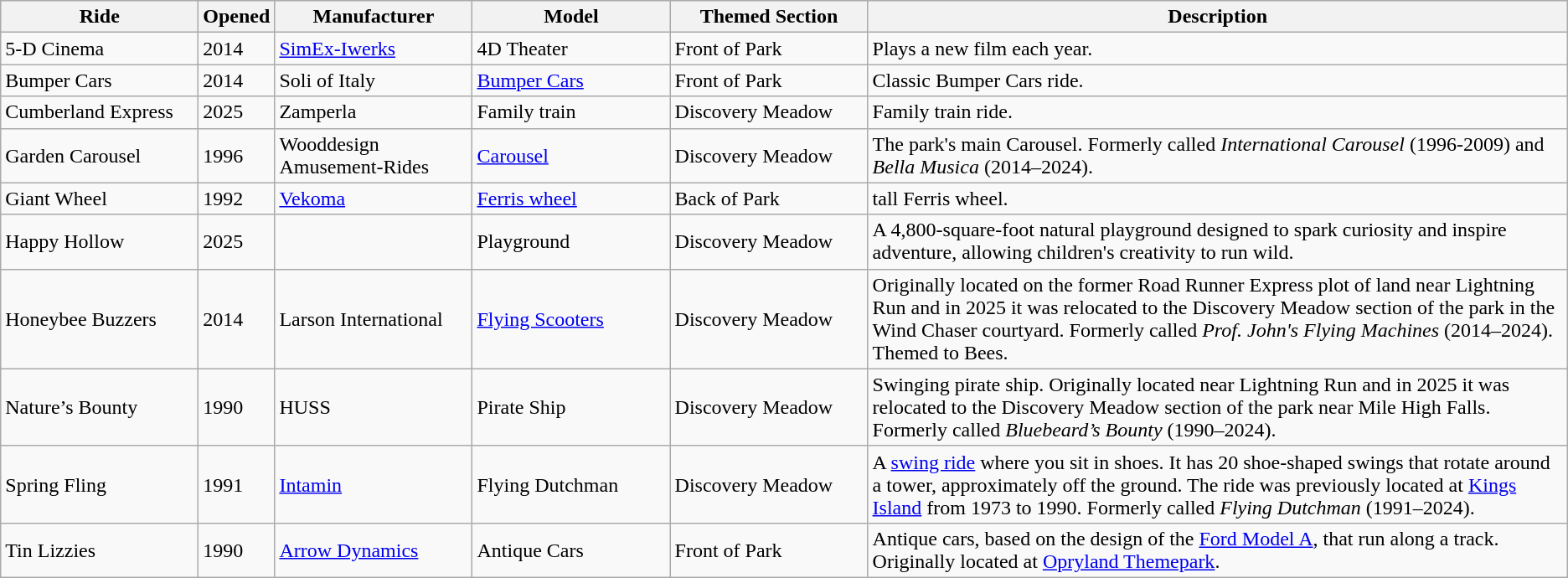<table class="wikitable sortable">
<tr>
<th style="width:150px;">Ride</th>
<th style="width:50px;">Opened</th>
<th style="width:150px;">Manufacturer</th>
<th style="width:150px;">Model</th>
<th style="width:150px;">Themed Section</th>
<th>Description</th>
</tr>
<tr>
<td>5-D Cinema</td>
<td>2014</td>
<td><a href='#'>SimEx-Iwerks</a></td>
<td>4D Theater</td>
<td>Front of Park</td>
<td>Plays a new film each year.</td>
</tr>
<tr>
<td>Bumper Cars</td>
<td>2014</td>
<td>Soli of Italy</td>
<td><a href='#'>Bumper Cars</a></td>
<td>Front of Park</td>
<td>Classic Bumper Cars ride.</td>
</tr>
<tr>
<td>Cumberland Express</td>
<td>2025</td>
<td>Zamperla</td>
<td>Family train</td>
<td>Discovery Meadow</td>
<td>Family train ride.</td>
</tr>
<tr>
<td>Garden Carousel</td>
<td>1996</td>
<td>Wooddesign Amusement-Rides</td>
<td><a href='#'>Carousel</a></td>
<td>Discovery Meadow</td>
<td>The park's main Carousel. Formerly called <em>International Carousel</em> (1996-2009) and <em>Bella Musica</em> (2014–2024). </td>
</tr>
<tr>
<td>Giant Wheel</td>
<td>1992</td>
<td><a href='#'>Vekoma</a></td>
<td><a href='#'>Ferris wheel</a></td>
<td>Back of Park</td>
<td> tall Ferris wheel.</td>
</tr>
<tr>
<td>Happy Hollow</td>
<td>2025</td>
<td></td>
<td>Playground</td>
<td>Discovery Meadow</td>
<td>A 4,800-square-foot natural playground designed to spark curiosity and inspire adventure, allowing children's creativity to run wild.</td>
</tr>
<tr>
<td>Honeybee Buzzers</td>
<td>2014</td>
<td>Larson International</td>
<td><a href='#'>Flying Scooters</a></td>
<td>Discovery Meadow</td>
<td>Originally located on the former Road Runner Express plot of land near Lightning Run and in 2025 it was relocated to the Discovery Meadow section of the park in the Wind Chaser courtyard. Formerly called <em>Prof. John's Flying Machines</em> (2014–2024). Themed to Bees.</td>
</tr>
<tr>
<td>Nature’s Bounty</td>
<td>1990</td>
<td>HUSS</td>
<td>Pirate Ship</td>
<td>Discovery Meadow</td>
<td>Swinging pirate ship. Originally located near Lightning Run and in 2025 it was relocated to the Discovery Meadow section of the park near Mile High Falls. Formerly called <em>Bluebeard’s Bounty</em> (1990–2024).  </td>
</tr>
<tr>
<td>Spring Fling</td>
<td>1991</td>
<td><a href='#'>Intamin</a></td>
<td>Flying Dutchman</td>
<td>Discovery Meadow</td>
<td>A <a href='#'>swing ride</a> where you sit in shoes. It has 20 shoe-shaped swings that rotate around a tower, approximately  off the ground. The ride was previously located at <a href='#'>Kings Island</a> from 1973 to 1990. Formerly called <em>Flying Dutchman</em> (1991–2024). </td>
</tr>
<tr>
<td>Tin Lizzies</td>
<td>1990</td>
<td><a href='#'>Arrow Dynamics</a></td>
<td>Antique Cars</td>
<td>Front of Park</td>
<td>Antique cars, based on the design of the <a href='#'>Ford Model A</a>, that run along a track. Originally located at <a href='#'>Opryland Themepark</a>.</td>
</tr>
</table>
